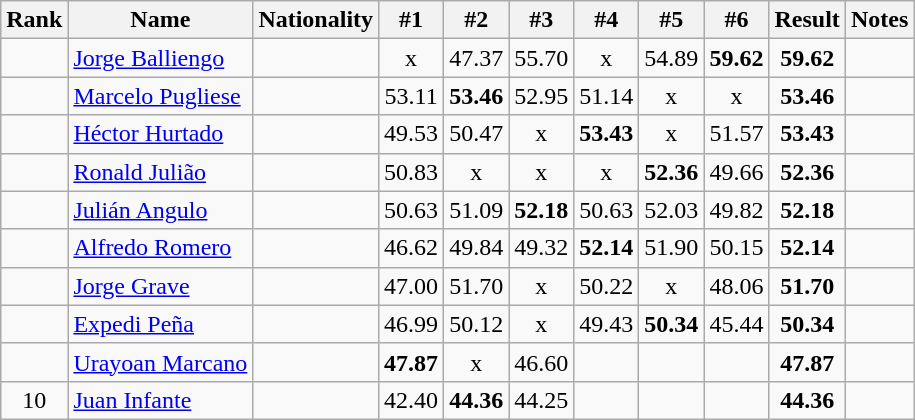<table class="wikitable sortable" style="text-align:center">
<tr>
<th>Rank</th>
<th>Name</th>
<th>Nationality</th>
<th>#1</th>
<th>#2</th>
<th>#3</th>
<th>#4</th>
<th>#5</th>
<th>#6</th>
<th>Result</th>
<th>Notes</th>
</tr>
<tr>
<td></td>
<td align=left><a href='#'>Jorge Balliengo</a></td>
<td align=left></td>
<td>x</td>
<td>47.37</td>
<td>55.70</td>
<td>x</td>
<td>54.89</td>
<td><strong>59.62</strong></td>
<td><strong>59.62</strong></td>
<td></td>
</tr>
<tr>
<td></td>
<td align=left><a href='#'>Marcelo Pugliese</a></td>
<td align=left></td>
<td>53.11</td>
<td><strong>53.46</strong></td>
<td>52.95</td>
<td>51.14</td>
<td>x</td>
<td>x</td>
<td><strong>53.46</strong></td>
<td></td>
</tr>
<tr>
<td></td>
<td align=left><a href='#'>Héctor Hurtado</a></td>
<td align=left></td>
<td>49.53</td>
<td>50.47</td>
<td>x</td>
<td><strong>53.43</strong></td>
<td>x</td>
<td>51.57</td>
<td><strong>53.43</strong></td>
<td></td>
</tr>
<tr>
<td></td>
<td align=left><a href='#'>Ronald Julião</a></td>
<td align=left></td>
<td>50.83</td>
<td>x</td>
<td>x</td>
<td>x</td>
<td><strong>52.36</strong></td>
<td>49.66</td>
<td><strong>52.36</strong></td>
<td></td>
</tr>
<tr>
<td></td>
<td align=left><a href='#'>Julián Angulo</a></td>
<td align=left></td>
<td>50.63</td>
<td>51.09</td>
<td><strong>52.18</strong></td>
<td>50.63</td>
<td>52.03</td>
<td>49.82</td>
<td><strong>52.18</strong></td>
<td></td>
</tr>
<tr>
<td></td>
<td align=left><a href='#'>Alfredo Romero</a></td>
<td align=left></td>
<td>46.62</td>
<td>49.84</td>
<td>49.32</td>
<td><strong>52.14</strong></td>
<td>51.90</td>
<td>50.15</td>
<td><strong>52.14</strong></td>
<td></td>
</tr>
<tr>
<td></td>
<td align=left><a href='#'>Jorge Grave</a></td>
<td align=left></td>
<td>47.00</td>
<td>51.70</td>
<td>x</td>
<td>50.22</td>
<td>x</td>
<td>48.06</td>
<td><strong>51.70</strong></td>
<td></td>
</tr>
<tr>
<td></td>
<td align=left><a href='#'>Expedi Peña</a></td>
<td align=left></td>
<td>46.99</td>
<td>50.12</td>
<td>x</td>
<td>49.43</td>
<td><strong>50.34</strong></td>
<td>45.44</td>
<td><strong>50.34</strong></td>
<td></td>
</tr>
<tr>
<td></td>
<td align=left><a href='#'>Urayoan Marcano</a></td>
<td align=left></td>
<td><strong>47.87</strong></td>
<td>x</td>
<td>46.60</td>
<td></td>
<td></td>
<td></td>
<td><strong>47.87</strong></td>
<td></td>
</tr>
<tr>
<td>10</td>
<td align=left><a href='#'>Juan Infante</a></td>
<td align=left></td>
<td>42.40</td>
<td><strong>44.36</strong></td>
<td>44.25</td>
<td></td>
<td></td>
<td></td>
<td><strong>44.36</strong></td>
<td></td>
</tr>
</table>
